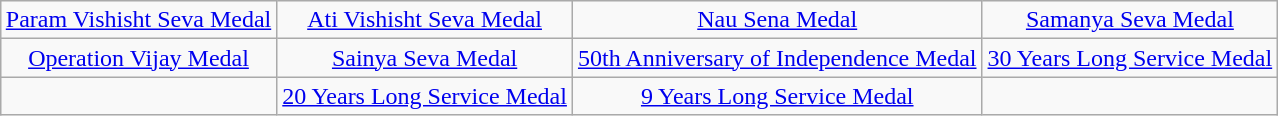<table class="wikitable" style="margin:1em auto; text-align:center;">
<tr>
<td><a href='#'>Param Vishisht Seva Medal</a></td>
<td><a href='#'>Ati Vishisht Seva Medal</a></td>
<td><a href='#'>Nau Sena Medal</a></td>
<td><a href='#'>Samanya Seva Medal</a></td>
</tr>
<tr>
<td><a href='#'>Operation Vijay Medal</a></td>
<td><a href='#'>Sainya Seva Medal</a></td>
<td><a href='#'>50th Anniversary of Independence Medal</a></td>
<td><a href='#'>30 Years Long Service Medal</a></td>
</tr>
<tr>
<td></td>
<td><a href='#'>20 Years Long Service Medal</a></td>
<td><a href='#'>9 Years Long Service Medal</a></td>
<td></td>
</tr>
</table>
